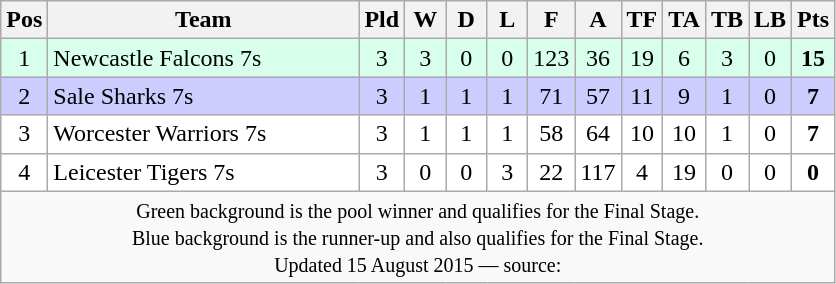<table class="wikitable" style="text-align: center;">
<tr>
<th width="20">Pos</th>
<th width="200">Team</th>
<th width="20">Pld</th>
<th width="20">W</th>
<th width="20">D</th>
<th width="20">L</th>
<th width="20">F</th>
<th width="20">A</th>
<th width="20">TF</th>
<th width="20">TA</th>
<th width="20">TB</th>
<th width="20">LB</th>
<th width="20">Pts</th>
</tr>
<tr bgcolor=#d8ffeb>
<td>1</td>
<td align=left>Newcastle Falcons 7s</td>
<td>3</td>
<td>3</td>
<td>0</td>
<td>0</td>
<td>123</td>
<td>36</td>
<td>19</td>
<td>6</td>
<td>3</td>
<td>0</td>
<td><strong>15</strong></td>
</tr>
<tr bgcolor=#ccccff>
<td>2</td>
<td align=left>Sale Sharks 7s</td>
<td>3</td>
<td>1</td>
<td>1</td>
<td>1</td>
<td>71</td>
<td>57</td>
<td>11</td>
<td>9</td>
<td>1</td>
<td>0</td>
<td><strong>7</strong></td>
</tr>
<tr bgcolor=#ffffff>
<td>3</td>
<td align=left>Worcester Warriors 7s</td>
<td>3</td>
<td>1</td>
<td>1</td>
<td>1</td>
<td>58</td>
<td>64</td>
<td>10</td>
<td>10</td>
<td>1</td>
<td>0</td>
<td><strong>7</strong></td>
</tr>
<tr bgcolor=#ffffff>
<td>4</td>
<td align=left>Leicester Tigers 7s</td>
<td>3</td>
<td>0</td>
<td>0</td>
<td>3</td>
<td>22</td>
<td>117</td>
<td>4</td>
<td>19</td>
<td>0</td>
<td>0</td>
<td><strong>0</strong></td>
</tr>
<tr align=center>
<td colspan="13" style="border:0px"><small>Green background is the pool winner and qualifies for the Final Stage.<br>Blue background is the runner-up and also qualifies for the Final Stage.<br>Updated 15 August 2015 — source: </small></td>
</tr>
</table>
